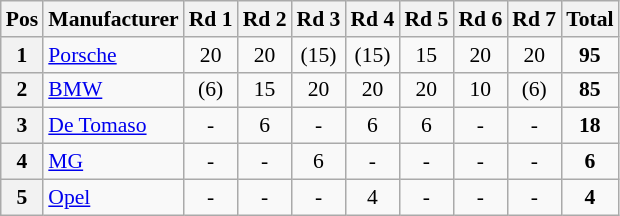<table class="wikitable" style="font-size: 90%;">
<tr>
<th>Pos</th>
<th>Manufacturer</th>
<th>Rd 1</th>
<th>Rd 2</th>
<th>Rd 3</th>
<th>Rd 4</th>
<th>Rd 5</th>
<th>Rd 6</th>
<th>Rd 7</th>
<th>Total</th>
</tr>
<tr>
<th>1</th>
<td> <a href='#'>Porsche</a></td>
<td align="center">20</td>
<td align="center">20</td>
<td align="center">(15)</td>
<td align="center">(15)</td>
<td align="center">15</td>
<td align="center">20</td>
<td align="center">20</td>
<td align="center"><strong>95</strong></td>
</tr>
<tr>
<th>2</th>
<td> <a href='#'>BMW</a></td>
<td align="center">(6)</td>
<td align="center">15</td>
<td align="center">20</td>
<td align="center">20</td>
<td align="center">20</td>
<td align="center">10</td>
<td align="center">(6)</td>
<td align="center"><strong>85</strong></td>
</tr>
<tr>
<th>3</th>
<td> <a href='#'>De Tomaso</a></td>
<td align="center">-</td>
<td align="center">6</td>
<td align="center">-</td>
<td align="center">6</td>
<td align="center">6</td>
<td align="center">-</td>
<td align="center">-</td>
<td align="center"><strong>18</strong></td>
</tr>
<tr>
<th>4</th>
<td> <a href='#'>MG</a></td>
<td align="center">-</td>
<td align="center">-</td>
<td align="center">6</td>
<td align="center">-</td>
<td align="center">-</td>
<td align="center">-</td>
<td align="center">-</td>
<td align="center"><strong>6</strong></td>
</tr>
<tr>
<th>5</th>
<td> <a href='#'>Opel</a></td>
<td align="center">-</td>
<td align="center">-</td>
<td align="center">-</td>
<td align="center">4</td>
<td align="center">-</td>
<td align="center">-</td>
<td align="center">-</td>
<td align="center"><strong>4</strong></td>
</tr>
</table>
